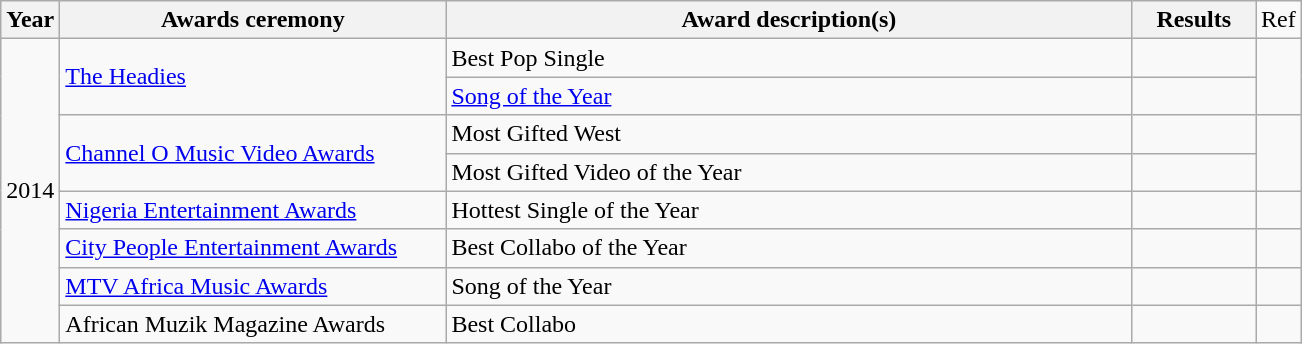<table class="wikitable">
<tr>
<th>Year</th>
<th style="width:250px;">Awards ceremony</th>
<th style="width:450px;">Award description(s)</th>
<th style="width:75px;">Results</th>
<td>Ref</td>
</tr>
<tr>
<td rowspan="8">2014</td>
<td rowspan="2"><a href='#'>The Headies</a></td>
<td>Best Pop Single</td>
<td></td>
<td rowspan="2"></td>
</tr>
<tr>
<td><a href='#'>Song of the Year</a></td>
<td></td>
</tr>
<tr>
<td rowspan="2"><a href='#'>Channel O Music Video Awards</a></td>
<td>Most Gifted West</td>
<td></td>
<td rowspan="2"></td>
</tr>
<tr>
<td>Most Gifted Video of the Year</td>
<td></td>
</tr>
<tr>
<td><a href='#'>Nigeria Entertainment Awards</a></td>
<td>Hottest Single of the Year</td>
<td></td>
<td></td>
</tr>
<tr>
<td><a href='#'>City People Entertainment Awards</a></td>
<td>Best Collabo of the Year</td>
<td></td>
<td></td>
</tr>
<tr>
<td><a href='#'>MTV Africa Music Awards</a></td>
<td>Song of the Year</td>
<td></td>
<td></td>
</tr>
<tr>
<td>African Muzik Magazine Awards</td>
<td>Best Collabo</td>
<td></td>
<td></td>
</tr>
</table>
